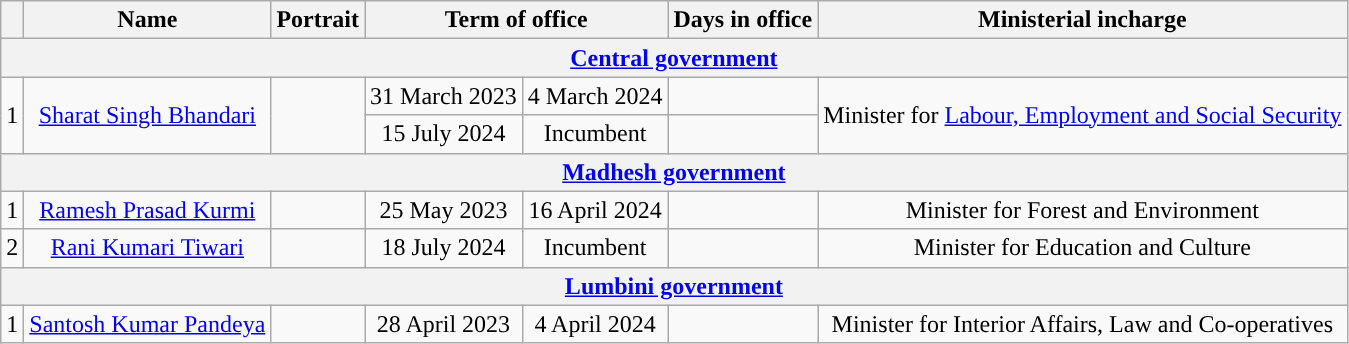<table class="wikitable" style="text-align:center">
<tr>
<th style="background:"></th>
<th style="background:">Name</th>
<th style="background:">Portrait</th>
<th colspan="2" style="background:">Term of office</th>
<th style="background:">Days in office</th>
<th style="background:">Ministerial incharge</th>
</tr>
<tr>
<th colspan="7"><a href='#'>Central government</a></th>
</tr>
<tr>
<td rowspan="2">1</td>
<td rowspan="2"><a href='#'>Sharat Singh Bhandari</a></td>
<td rowspan="2"></td>
<td>31 March 2023</td>
<td>4 March 2024</td>
<td></td>
<td rowspan="2">Minister for <a href='#'>Labour, Employment and Social Security</a></td>
</tr>
<tr>
<td>15 July 2024</td>
<td>Incumbent</td>
<td></td>
</tr>
<tr>
<th colspan="7"><a href='#'>Madhesh government</a></th>
</tr>
<tr>
<td>1</td>
<td><a href='#'>Ramesh Prasad Kurmi</a></td>
<td></td>
<td>25 May 2023</td>
<td>16 April 2024</td>
<td></td>
<td>Minister for Forest and Environment</td>
</tr>
<tr>
<td>2</td>
<td><a href='#'>Rani Kumari Tiwari</a></td>
<td></td>
<td>18 July 2024</td>
<td>Incumbent</td>
<td></td>
<td>Minister for Education and Culture</td>
</tr>
<tr>
<th colspan="7"><strong><a href='#'>Lumbini government</a></strong></th>
</tr>
<tr>
<td>1</td>
<td><a href='#'>Santosh Kumar Pandeya</a></td>
<td></td>
<td>28 April 2023</td>
<td>4 April 2024</td>
<td></td>
<td>Minister for Interior Affairs, Law and Co-operatives</td>
</tr>
</table>
